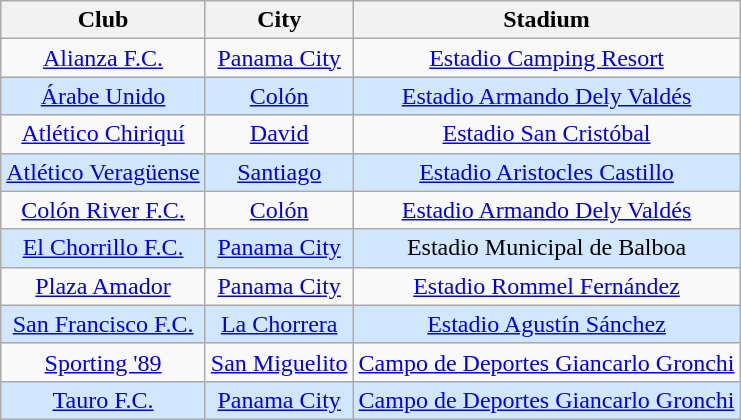<table class="wikitable" style="text-align: center;">
<tr>
<th>Club</th>
<th>City</th>
<th>Stadium</th>
</tr>
<tr>
<td><a href='#'>Alianza F.C.</a></td>
<td><a href='#'>Panama City</a></td>
<td><a href='#'>Estadio Camping Resort</a></td>
</tr>
<tr bgcolor=#D0E7FF>
<td><a href='#'>Árabe Unido</a></td>
<td><a href='#'>Colón</a></td>
<td><a href='#'>Estadio Armando Dely Valdés</a></td>
</tr>
<tr>
<td><a href='#'>Atlético Chiriquí</a></td>
<td><a href='#'>David</a></td>
<td><a href='#'>Estadio San Cristóbal</a></td>
</tr>
<tr bgcolor=#D0E7FF>
<td><a href='#'>Atlético Veragüense</a></td>
<td><a href='#'>Santiago</a></td>
<td><a href='#'>Estadio Aristocles Castillo</a></td>
</tr>
<tr>
<td><a href='#'>Colón River F.C.</a></td>
<td><a href='#'>Colón</a></td>
<td><a href='#'>Estadio Armando Dely Valdés</a></td>
</tr>
<tr bgcolor=#D0E7FF>
<td><a href='#'>El Chorrillo F.C.</a></td>
<td><a href='#'>Panama City</a></td>
<td>Estadio Municipal de Balboa</td>
</tr>
<tr>
<td><a href='#'>Plaza Amador</a></td>
<td><a href='#'>Panama City</a></td>
<td><a href='#'>Estadio Rommel Fernández</a></td>
</tr>
<tr bgcolor=#D0E7FF>
<td><a href='#'>San Francisco F.C.</a></td>
<td><a href='#'>La Chorrera</a></td>
<td><a href='#'>Estadio Agustín Sánchez</a></td>
</tr>
<tr>
<td><a href='#'>Sporting '89</a></td>
<td><a href='#'>San Miguelito</a></td>
<td><a href='#'>Campo de Deportes Giancarlo Gronchi</a></td>
</tr>
<tr bgcolor=#D0E7FF>
<td><a href='#'>Tauro F.C.</a></td>
<td><a href='#'>Panama City</a></td>
<td><a href='#'>Campo de Deportes Giancarlo Gronchi</a></td>
</tr>
</table>
